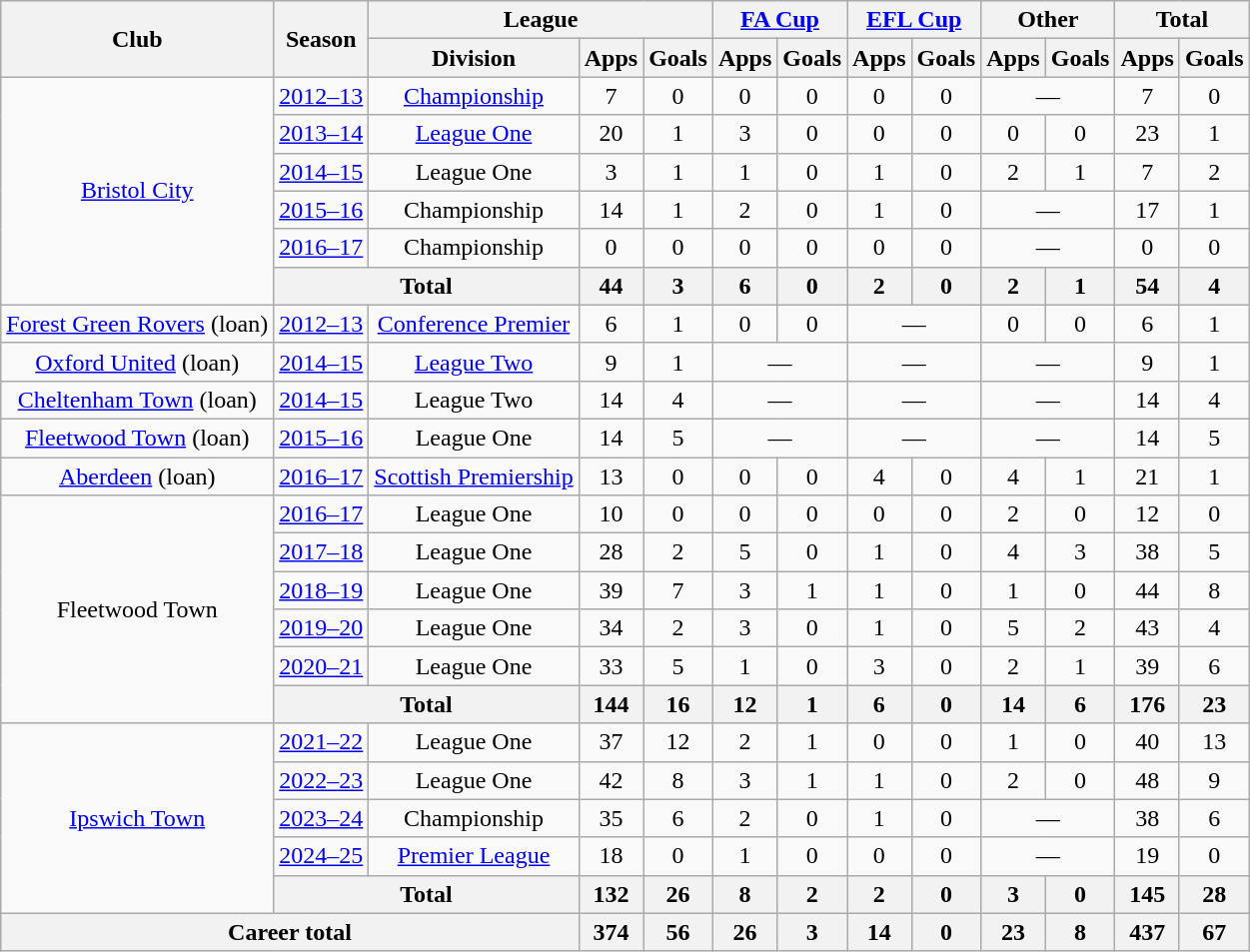<table class=wikitable style="text-align: center">
<tr>
<th rowspan=2>Club</th>
<th rowspan=2>Season</th>
<th colspan=3>League</th>
<th colspan=2><a href='#'>FA Cup</a></th>
<th colspan=2><a href='#'>EFL Cup</a></th>
<th colspan=2>Other</th>
<th colspan=2>Total</th>
</tr>
<tr>
<th>Division</th>
<th>Apps</th>
<th>Goals</th>
<th>Apps</th>
<th>Goals</th>
<th>Apps</th>
<th>Goals</th>
<th>Apps</th>
<th>Goals</th>
<th>Apps</th>
<th>Goals</th>
</tr>
<tr>
<td rowspan=6><a href='#'>Bristol City</a></td>
<td><a href='#'>2012–13</a></td>
<td><a href='#'>Championship</a></td>
<td>7</td>
<td>0</td>
<td>0</td>
<td>0</td>
<td>0</td>
<td>0</td>
<td colspan=2>—</td>
<td>7</td>
<td>0</td>
</tr>
<tr>
<td><a href='#'>2013–14</a></td>
<td><a href='#'>League One</a></td>
<td>20</td>
<td>1</td>
<td>3</td>
<td>0</td>
<td>0</td>
<td>0</td>
<td>0</td>
<td>0</td>
<td>23</td>
<td>1</td>
</tr>
<tr>
<td><a href='#'>2014–15</a></td>
<td>League One</td>
<td>3</td>
<td>1</td>
<td>1</td>
<td>0</td>
<td>1</td>
<td>0</td>
<td>2</td>
<td>1</td>
<td>7</td>
<td>2</td>
</tr>
<tr>
<td><a href='#'>2015–16</a></td>
<td>Championship</td>
<td>14</td>
<td>1</td>
<td>2</td>
<td>0</td>
<td>1</td>
<td>0</td>
<td colspan=2>—</td>
<td>17</td>
<td>1</td>
</tr>
<tr>
<td><a href='#'>2016–17</a></td>
<td>Championship</td>
<td>0</td>
<td>0</td>
<td>0</td>
<td>0</td>
<td>0</td>
<td>0</td>
<td colspan=2>—</td>
<td>0</td>
<td>0</td>
</tr>
<tr>
<th colspan=2>Total</th>
<th>44</th>
<th>3</th>
<th>6</th>
<th>0</th>
<th>2</th>
<th>0</th>
<th>2</th>
<th>1</th>
<th>54</th>
<th>4</th>
</tr>
<tr>
<td><a href='#'>Forest Green Rovers</a> (loan)</td>
<td><a href='#'>2012–13</a></td>
<td><a href='#'>Conference Premier</a></td>
<td>6</td>
<td>1</td>
<td>0</td>
<td>0</td>
<td colspan=2>—</td>
<td>0</td>
<td>0</td>
<td>6</td>
<td>1</td>
</tr>
<tr>
<td><a href='#'>Oxford United</a> (loan)</td>
<td><a href='#'>2014–15</a></td>
<td><a href='#'>League Two</a></td>
<td>9</td>
<td>1</td>
<td colspan=2>—</td>
<td colspan=2>—</td>
<td colspan=2>—</td>
<td>9</td>
<td>1</td>
</tr>
<tr>
<td><a href='#'>Cheltenham Town</a> (loan)</td>
<td><a href='#'>2014–15</a></td>
<td>League Two</td>
<td>14</td>
<td>4</td>
<td colspan=2>—</td>
<td colspan=2>—</td>
<td colspan=2>—</td>
<td>14</td>
<td>4</td>
</tr>
<tr>
<td><a href='#'>Fleetwood Town</a> (loan)</td>
<td><a href='#'>2015–16</a></td>
<td>League One</td>
<td>14</td>
<td>5</td>
<td colspan=2>—</td>
<td colspan=2>—</td>
<td colspan=2>—</td>
<td>14</td>
<td>5</td>
</tr>
<tr>
<td><a href='#'>Aberdeen</a> (loan)</td>
<td><a href='#'>2016–17</a></td>
<td><a href='#'>Scottish Premiership</a></td>
<td>13</td>
<td>0</td>
<td>0</td>
<td>0</td>
<td>4</td>
<td>0</td>
<td>4</td>
<td>1</td>
<td>21</td>
<td>1</td>
</tr>
<tr>
<td rowspan=6>Fleetwood Town</td>
<td><a href='#'>2016–17</a></td>
<td>League One</td>
<td>10</td>
<td>0</td>
<td>0</td>
<td>0</td>
<td>0</td>
<td>0</td>
<td>2</td>
<td>0</td>
<td>12</td>
<td>0</td>
</tr>
<tr>
<td><a href='#'>2017–18</a></td>
<td>League One</td>
<td>28</td>
<td>2</td>
<td>5</td>
<td>0</td>
<td>1</td>
<td>0</td>
<td>4</td>
<td>3</td>
<td>38</td>
<td>5</td>
</tr>
<tr>
<td><a href='#'>2018–19</a></td>
<td>League One</td>
<td>39</td>
<td>7</td>
<td>3</td>
<td>1</td>
<td>1</td>
<td>0</td>
<td>1</td>
<td>0</td>
<td>44</td>
<td>8</td>
</tr>
<tr>
<td><a href='#'>2019–20</a></td>
<td>League One</td>
<td>34</td>
<td>2</td>
<td>3</td>
<td>0</td>
<td>1</td>
<td>0</td>
<td>5</td>
<td>2</td>
<td>43</td>
<td>4</td>
</tr>
<tr>
<td><a href='#'>2020–21</a></td>
<td>League One</td>
<td>33</td>
<td>5</td>
<td>1</td>
<td>0</td>
<td>3</td>
<td>0</td>
<td>2</td>
<td>1</td>
<td>39</td>
<td>6</td>
</tr>
<tr>
<th colspan=2>Total</th>
<th>144</th>
<th>16</th>
<th>12</th>
<th>1</th>
<th>6</th>
<th>0</th>
<th>14</th>
<th>6</th>
<th>176</th>
<th>23</th>
</tr>
<tr>
<td rowspan=5><a href='#'>Ipswich Town</a></td>
<td><a href='#'>2021–22</a></td>
<td>League One</td>
<td>37</td>
<td>12</td>
<td>2</td>
<td>1</td>
<td>0</td>
<td>0</td>
<td>1</td>
<td>0</td>
<td>40</td>
<td>13</td>
</tr>
<tr>
<td><a href='#'>2022–23</a></td>
<td>League One</td>
<td>42</td>
<td>8</td>
<td>3</td>
<td>1</td>
<td>1</td>
<td>0</td>
<td>2</td>
<td>0</td>
<td>48</td>
<td>9</td>
</tr>
<tr>
<td><a href='#'>2023–24</a></td>
<td>Championship</td>
<td>35</td>
<td>6</td>
<td>2</td>
<td>0</td>
<td>1</td>
<td>0</td>
<td colspan=2>—</td>
<td>38</td>
<td>6</td>
</tr>
<tr>
<td><a href='#'>2024–25</a></td>
<td><a href='#'>Premier League</a></td>
<td>18</td>
<td>0</td>
<td>1</td>
<td>0</td>
<td>0</td>
<td>0</td>
<td colspan=2>—</td>
<td>19</td>
<td>0</td>
</tr>
<tr>
<th colspan=2>Total</th>
<th>132</th>
<th>26</th>
<th>8</th>
<th>2</th>
<th>2</th>
<th>0</th>
<th>3</th>
<th>0</th>
<th>145</th>
<th>28</th>
</tr>
<tr>
<th colspan=3>Career total</th>
<th>374</th>
<th>56</th>
<th>26</th>
<th>3</th>
<th>14</th>
<th>0</th>
<th>23</th>
<th>8</th>
<th>437</th>
<th>67</th>
</tr>
</table>
